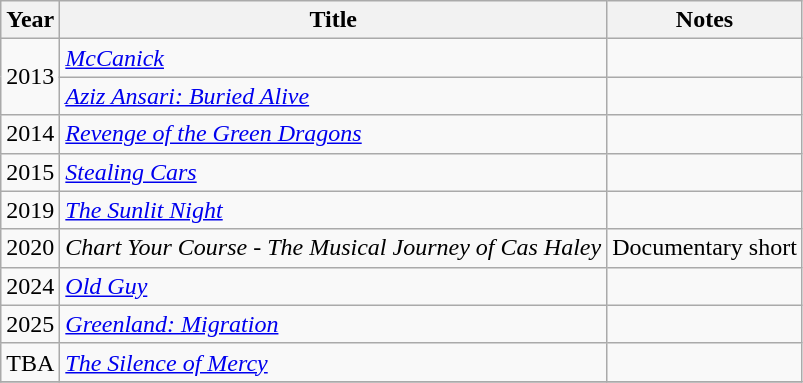<table class="wikitable sortable">
<tr>
<th>Year</th>
<th>Title</th>
<th class="unsortable">Notes</th>
</tr>
<tr>
<td rowspan="2">2013</td>
<td><em><a href='#'>McCanick</a></em></td>
<td></td>
</tr>
<tr>
<td><em><a href='#'>Aziz Ansari: Buried Alive</a></em></td>
<td></td>
</tr>
<tr>
<td>2014</td>
<td><em><a href='#'>Revenge of the Green Dragons</a></em></td>
<td></td>
</tr>
<tr>
<td>2015</td>
<td><em><a href='#'>Stealing Cars</a></em></td>
<td></td>
</tr>
<tr>
<td>2019</td>
<td><em><a href='#'>The Sunlit Night</a></em></td>
<td></td>
</tr>
<tr>
<td>2020</td>
<td><em>Chart Your Course - The Musical Journey of Cas Haley</em></td>
<td>Documentary short</td>
</tr>
<tr>
<td>2024</td>
<td><em><a href='#'>Old Guy</a></em></td>
<td></td>
</tr>
<tr>
<td>2025</td>
<td><em><a href='#'>Greenland: Migration</a></em></td>
<td></td>
</tr>
<tr>
<td>TBA</td>
<td><em><a href='#'>The Silence of Mercy</a></em></td>
<td></td>
</tr>
<tr>
</tr>
</table>
